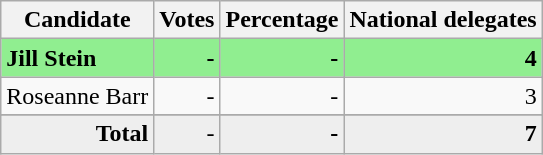<table class="wikitable" style="text-align:right;">
<tr>
<th>Candidate</th>
<th>Votes</th>
<th>Percentage</th>
<th>National delegates</th>
</tr>
<tr style="background:lightgreen;">
<td style="text-align:left;"><strong>Jill Stein</strong></td>
<td><strong>-</strong></td>
<td><strong>-</strong></td>
<td><strong>4</strong></td>
</tr>
<tr>
<td style="text-align:left;">Roseanne Barr</td>
<td>-</td>
<td>-</td>
<td>3</td>
</tr>
<tr>
</tr>
<tr style="background:#eee;">
<td style="margin-right:0.50px"><strong>Total</strong></td>
<td style="margin-right:0.50px"><em>-</em></td>
<td style="margin-right:0.50px"><strong>-</strong></td>
<td style="margin-right:0.50px"><strong>7</strong></td>
</tr>
</table>
